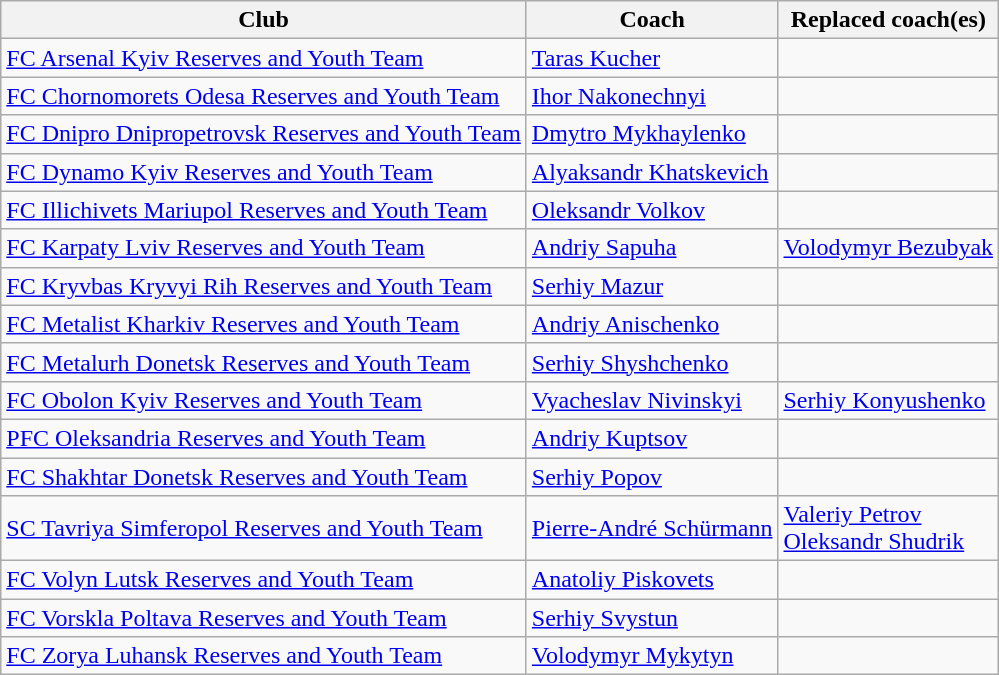<table class="wikitable">
<tr>
<th width>Club</th>
<th width>Coach</th>
<th width>Replaced coach(es)</th>
</tr>
<tr>
<td><a href='#'>FC Arsenal Kyiv Reserves and Youth Team</a></td>
<td><a href='#'>Taras Kucher</a></td>
<td></td>
</tr>
<tr>
<td><a href='#'>FC Chornomorets Odesa Reserves and Youth Team</a></td>
<td><a href='#'>Ihor Nakonechnyi</a></td>
<td></td>
</tr>
<tr>
<td><a href='#'>FC Dnipro Dnipropetrovsk Reserves and Youth Team</a></td>
<td> <a href='#'>Dmytro Mykhaylenko</a></td>
<td></td>
</tr>
<tr>
<td><a href='#'>FC Dynamo Kyiv Reserves and Youth Team</a></td>
<td><a href='#'>Alyaksandr Khatskevich</a></td>
<td></td>
</tr>
<tr>
<td><a href='#'>FC Illichivets Mariupol Reserves and Youth Team</a></td>
<td> <a href='#'>Oleksandr Volkov</a></td>
<td></td>
</tr>
<tr>
<td><a href='#'>FC Karpaty Lviv Reserves and Youth Team</a></td>
<td> <a href='#'>Andriy Sapuha</a></td>
<td> <a href='#'>Volodymyr Bezubyak</a></td>
</tr>
<tr>
<td><a href='#'>FC Kryvbas Kryvyi Rih Reserves and Youth Team</a></td>
<td> <a href='#'>Serhiy Mazur</a></td>
<td></td>
</tr>
<tr>
<td><a href='#'>FC Metalist Kharkiv Reserves and Youth Team</a></td>
<td> <a href='#'>Andriy Anischenko</a></td>
<td></td>
</tr>
<tr>
<td><a href='#'>FC Metalurh Donetsk Reserves and Youth Team</a></td>
<td> <a href='#'>Serhiy Shyshchenko</a></td>
<td></td>
</tr>
<tr>
<td><a href='#'>FC Obolon Kyiv Reserves and Youth Team</a></td>
<td><a href='#'>Vyacheslav Nivinskyi</a></td>
<td><a href='#'>Serhiy Konyushenko</a></td>
</tr>
<tr>
<td><a href='#'>PFC Oleksandria Reserves and Youth Team</a></td>
<td> <a href='#'>Andriy Kuptsov</a></td>
<td></td>
</tr>
<tr>
<td><a href='#'>FC Shakhtar Donetsk Reserves and Youth Team</a></td>
<td> <a href='#'>Serhiy Popov</a></td>
<td></td>
</tr>
<tr>
<td><a href='#'>SC Tavriya Simferopol Reserves and Youth Team</a></td>
<td> <a href='#'>Pierre-André Schürmann</a></td>
<td> <a href='#'>Valeriy Petrov</a><br> <a href='#'>Oleksandr Shudrik</a></td>
</tr>
<tr>
<td><a href='#'>FC Volyn Lutsk Reserves and Youth Team</a></td>
<td> <a href='#'>Anatoliy Piskovets</a></td>
<td></td>
</tr>
<tr>
<td><a href='#'>FC Vorskla Poltava Reserves and Youth Team</a></td>
<td> <a href='#'>Serhiy Svystun</a></td>
<td></td>
</tr>
<tr>
<td><a href='#'>FC Zorya Luhansk Reserves and Youth Team</a></td>
<td> <a href='#'>Volodymyr Mykytyn</a></td>
<td></td>
</tr>
</table>
